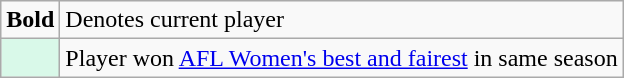<table class="wikitable">
<tr>
<td><strong>Bold</strong></td>
<td>Denotes current player</td>
</tr>
<tr>
<td style="background:#D9F9E9"></td>
<td>Player won <a href='#'>AFL Women's best and fairest</a> in same season</td>
</tr>
</table>
